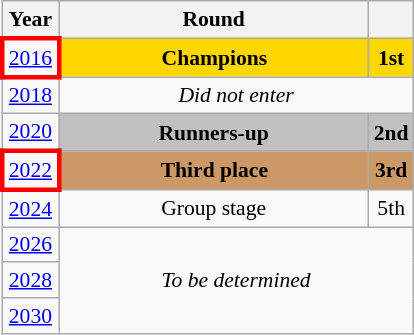<table class="wikitable" style="text-align: center; font-size:90%">
<tr>
<th>Year</th>
<th style="width:200px">Round</th>
<th></th>
</tr>
<tr>
<td style="border: 3px solid red"><a href='#'>2016</a></td>
<td bgcolor=Gold><strong>Champions</strong></td>
<td bgcolor=Gold><strong>1st</strong></td>
</tr>
<tr>
<td><a href='#'>2018</a></td>
<td colspan="2"><em>Did not enter</em></td>
</tr>
<tr>
<td><a href='#'>2020</a></td>
<td bgcolor=Silver><strong>Runners-up</strong></td>
<td bgcolor=Silver><strong>2nd</strong></td>
</tr>
<tr>
<td style="border: 3px solid red"><a href='#'>2022</a></td>
<td bgcolor="cc9966"><strong>Third place</strong></td>
<td bgcolor="cc9966"><strong>3rd</strong></td>
</tr>
<tr>
<td><a href='#'>2024</a></td>
<td>Group stage</td>
<td>5th</td>
</tr>
<tr>
<td><a href='#'>2026</a></td>
<td colspan="2" rowspan="3"><em>To be determined</em></td>
</tr>
<tr>
<td><a href='#'>2028</a></td>
</tr>
<tr>
<td><a href='#'>2030</a></td>
</tr>
</table>
